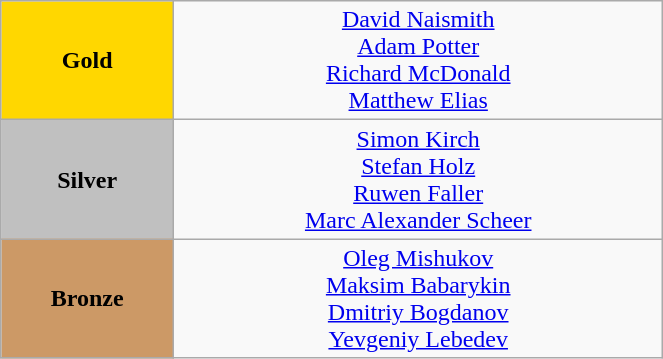<table class="wikitable" style="text-align:center; " width="35%">
<tr>
<td bgcolor="gold"><strong>Gold</strong></td>
<td><a href='#'>David Naismith</a><br><a href='#'>Adam Potter</a><br><a href='#'>Richard McDonald</a><br><a href='#'>Matthew Elias</a><br>  <small><em></em></small></td>
</tr>
<tr>
<td bgcolor="silver"><strong>Silver</strong></td>
<td><a href='#'>Simon Kirch</a><br><a href='#'>Stefan Holz</a><br><a href='#'>Ruwen Faller</a><br><a href='#'>Marc Alexander Scheer</a><br>  <small><em></em></small></td>
</tr>
<tr>
<td bgcolor="CC9966"><strong>Bronze</strong></td>
<td><a href='#'>Oleg Mishukov</a><br><a href='#'>Maksim Babarykin</a><br><a href='#'>Dmitriy Bogdanov</a><br><a href='#'>Yevgeniy Lebedev</a><br>  <small><em></em></small></td>
</tr>
</table>
